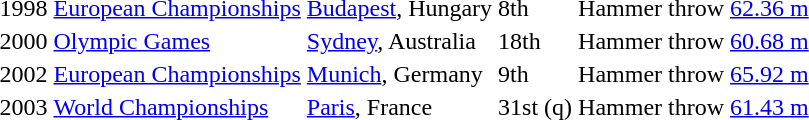<table>
<tr>
<td>1998</td>
<td><a href='#'>European Championships</a></td>
<td><a href='#'>Budapest</a>, Hungary</td>
<td>8th</td>
<td>Hammer throw</td>
<td><a href='#'>62.36 m</a></td>
</tr>
<tr>
<td>2000</td>
<td><a href='#'>Olympic Games</a></td>
<td><a href='#'>Sydney</a>, Australia</td>
<td>18th</td>
<td>Hammer throw</td>
<td><a href='#'>60.68 m</a></td>
</tr>
<tr>
<td>2002</td>
<td><a href='#'>European Championships</a></td>
<td><a href='#'>Munich</a>, Germany</td>
<td>9th</td>
<td>Hammer throw</td>
<td><a href='#'>65.92 m</a></td>
</tr>
<tr>
<td>2003</td>
<td><a href='#'>World Championships</a></td>
<td><a href='#'>Paris</a>, France</td>
<td>31st (q)</td>
<td>Hammer throw</td>
<td><a href='#'>61.43 m</a></td>
</tr>
</table>
